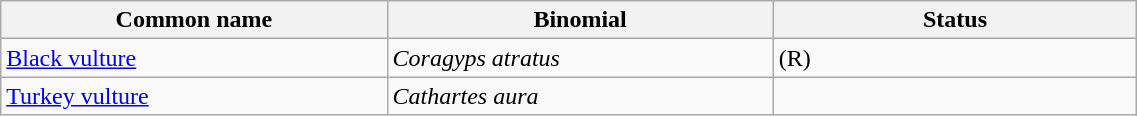<table width=60% class="wikitable">
<tr>
<th width=34%>Common name</th>
<th width=34%>Binomial</th>
<th width=32%>Status</th>
</tr>
<tr>
<td><a href='#'>Black vulture</a></td>
<td><em>Coragyps atratus</em></td>
<td>(R)</td>
</tr>
<tr>
<td><a href='#'>Turkey vulture</a></td>
<td><em>Cathartes aura</em></td>
<td></td>
</tr>
</table>
